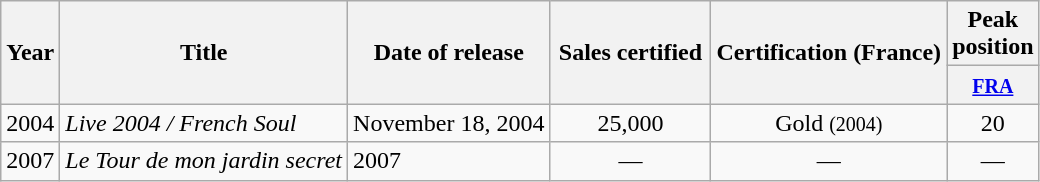<table class="wikitable">
<tr>
<th rowspan="2">Year</th>
<th rowspan="2">Title</th>
<th rowspan="2">Date of release</th>
<th width="100" rowspan="2">Sales certified</th>
<th rowspan="2">Certification (France)</th>
<th colspan="4">Peak position<br></th>
</tr>
<tr>
<th width="40" align="center"><small><a href='#'>FRA</a></small></th>
</tr>
<tr>
<td>2004</td>
<td><em>Live 2004 / French Soul</em></td>
<td>November 18, 2004</td>
<td align="center">25,000</td>
<td align="center">Gold <small>(2004)</small></td>
<td align="center">20</td>
</tr>
<tr>
<td>2007</td>
<td><em>Le Tour de mon jardin secret</em></td>
<td>2007</td>
<td align="center">—</td>
<td align="center">—</td>
<td align="center">—</td>
</tr>
</table>
